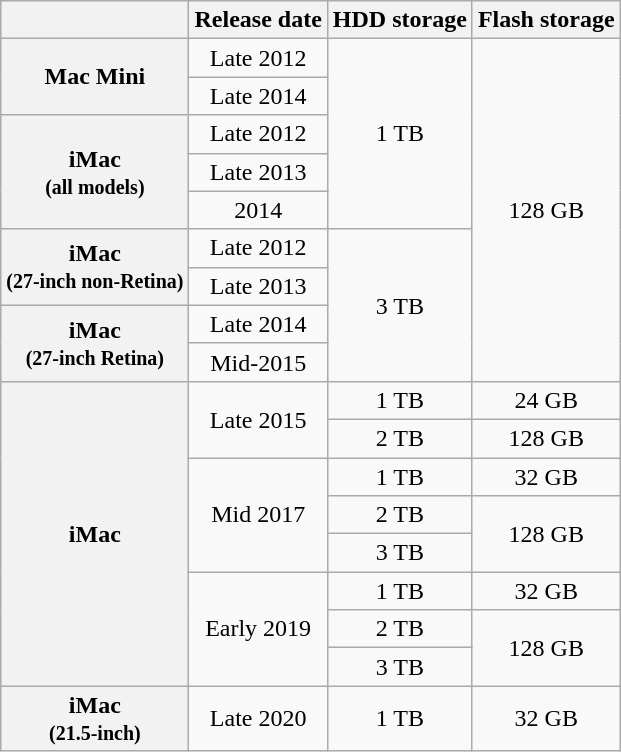<table class="wikitable" style="text-align:center">
<tr>
<th></th>
<th>Release date</th>
<th>HDD storage</th>
<th>Flash storage</th>
</tr>
<tr>
<th rowspan="2">Mac Mini</th>
<td>Late 2012</td>
<td rowspan="5">1 TB</td>
<td rowspan="9">128 GB</td>
</tr>
<tr>
<td>Late 2014</td>
</tr>
<tr>
<th rowspan="3">iMac<br><small>(all models)</small></th>
<td>Late 2012</td>
</tr>
<tr>
<td>Late 2013</td>
</tr>
<tr>
<td>2014</td>
</tr>
<tr>
<th rowspan="2">iMac<br><small>(27-inch non-Retina)</small></th>
<td>Late 2012</td>
<td rowspan="4">3 TB</td>
</tr>
<tr>
<td>Late 2013</td>
</tr>
<tr>
<th rowspan="2">iMac<br><small>(27-inch Retina)</small></th>
<td>Late 2014</td>
</tr>
<tr>
<td>Mid-2015</td>
</tr>
<tr>
<th rowspan="8">iMac</th>
<td rowspan="2">Late 2015</td>
<td>1 TB</td>
<td>24 GB</td>
</tr>
<tr>
<td>2 TB</td>
<td>128 GB</td>
</tr>
<tr>
<td rowspan="3">Mid 2017</td>
<td>1 TB</td>
<td>32 GB</td>
</tr>
<tr>
<td>2 TB</td>
<td rowspan="2">128 GB</td>
</tr>
<tr>
<td>3 TB</td>
</tr>
<tr>
<td rowspan="3">Early 2019</td>
<td>1 TB</td>
<td>32 GB</td>
</tr>
<tr>
<td>2 TB</td>
<td rowspan="2">128 GB</td>
</tr>
<tr>
<td>3 TB</td>
</tr>
<tr>
<th>iMac<br><small>(21.5-inch)</small></th>
<td>Late 2020</td>
<td>1 TB</td>
<td>32 GB</td>
</tr>
</table>
